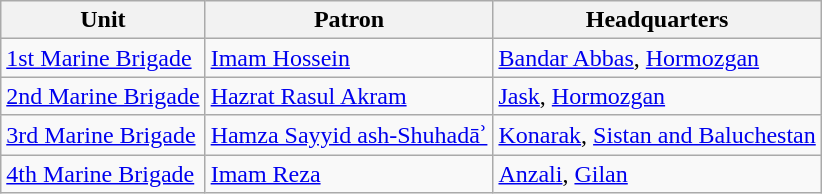<table class="wikitable">
<tr>
<th>Unit</th>
<th>Patron</th>
<th>Headquarters</th>
</tr>
<tr>
<td><a href='#'>1st Marine Brigade</a></td>
<td><a href='#'>Imam Hossein</a></td>
<td><a href='#'>Bandar Abbas</a>, <a href='#'>Hormozgan</a></td>
</tr>
<tr>
<td><a href='#'>2nd Marine Brigade</a></td>
<td><a href='#'>Hazrat Rasul Akram</a></td>
<td><a href='#'>Jask</a>, <a href='#'>Hormozgan</a></td>
</tr>
<tr>
<td><a href='#'>3rd Marine Brigade</a></td>
<td><a href='#'>Hamza Sayyid ash-Shuhadāʾ</a></td>
<td><a href='#'>Konarak</a>, <a href='#'>Sistan and Baluchestan</a></td>
</tr>
<tr>
<td><a href='#'>4th Marine Brigade</a></td>
<td><a href='#'>Imam Reza</a></td>
<td><a href='#'>Anzali</a>, <a href='#'>Gilan</a></td>
</tr>
</table>
